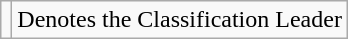<table class="wikitable">
<tr>
<td></td>
<td>Denotes the Classification Leader</td>
</tr>
</table>
